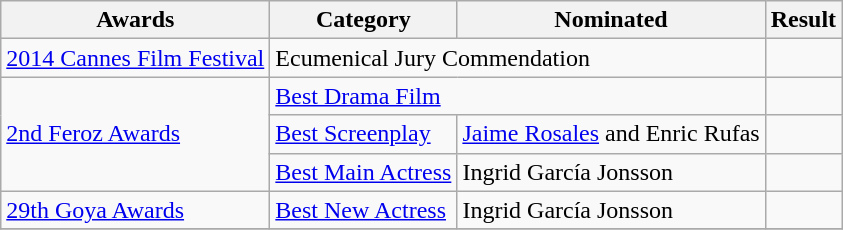<table class=wikitable>
<tr>
<th>Awards</th>
<th>Category</th>
<th>Nominated</th>
<th>Result</th>
</tr>
<tr>
<td><a href='#'>2014 Cannes Film Festival</a></td>
<td colspan=2>Ecumenical Jury Commendation</td>
<td></td>
</tr>
<tr>
<td rowspan=3><a href='#'>2nd Feroz Awards</a></td>
<td colspan=2><a href='#'>Best Drama Film</a></td>
<td></td>
</tr>
<tr>
<td><a href='#'>Best Screenplay</a></td>
<td><a href='#'>Jaime Rosales</a> and Enric Rufas</td>
<td></td>
</tr>
<tr>
<td><a href='#'>Best Main Actress</a></td>
<td>Ingrid García Jonsson</td>
<td></td>
</tr>
<tr>
<td><a href='#'>29th Goya Awards</a></td>
<td><a href='#'>Best New Actress</a></td>
<td>Ingrid García Jonsson</td>
<td></td>
</tr>
<tr>
</tr>
</table>
